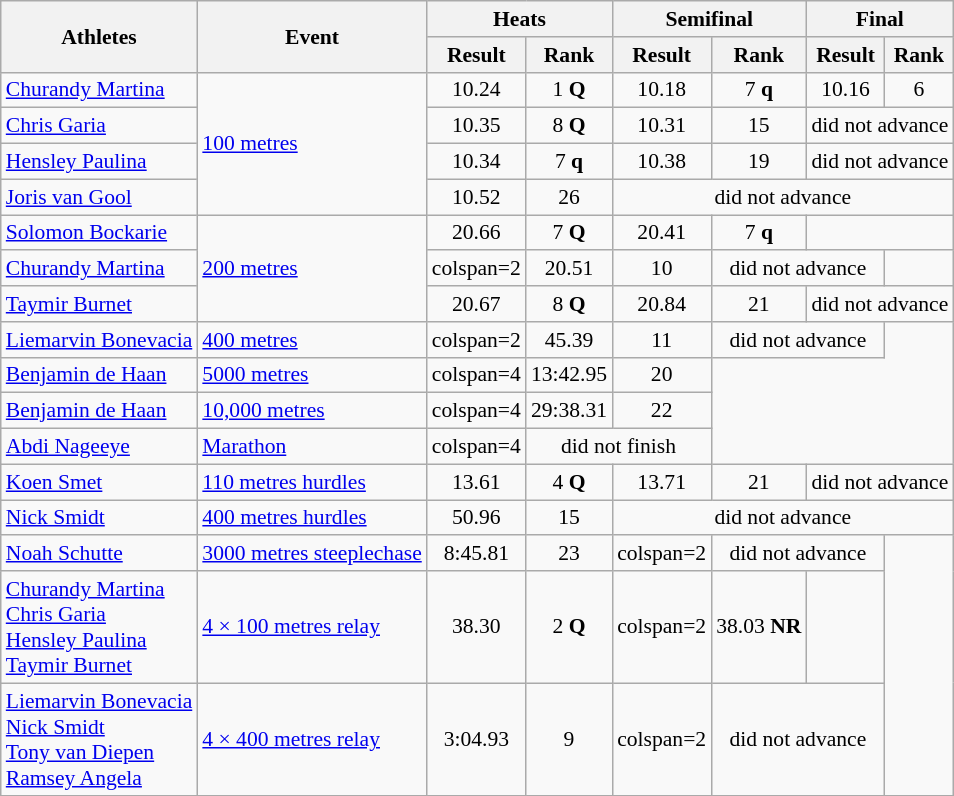<table class="wikitable" border="1" style="font-size:90%">
<tr>
<th rowspan="2">Athletes</th>
<th rowspan="2">Event</th>
<th colspan="2">Heats</th>
<th colspan="2">Semifinal</th>
<th colspan="2">Final</th>
</tr>
<tr>
<th>Result</th>
<th>Rank</th>
<th>Result</th>
<th>Rank</th>
<th>Result</th>
<th>Rank</th>
</tr>
<tr>
<td><a href='#'>Churandy Martina</a></td>
<td rowspan=4><a href='#'>100 metres</a></td>
<td align=center>10.24</td>
<td align=center>1 <strong>Q</strong></td>
<td align=center>10.18</td>
<td align=center>7 <strong>q</strong></td>
<td align=center>10.16</td>
<td align=center>6</td>
</tr>
<tr>
<td><a href='#'>Chris Garia</a></td>
<td align=center>10.35</td>
<td align=center>8 <strong>Q</strong></td>
<td align=center>10.31</td>
<td align=center>15</td>
<td align=center colspan=2>did not advance</td>
</tr>
<tr>
<td><a href='#'>Hensley Paulina</a></td>
<td align=center>10.34</td>
<td align=center>7 <strong>q</strong></td>
<td align=center>10.38</td>
<td align=center>19</td>
<td align=center colspan=2>did not advance</td>
</tr>
<tr>
<td><a href='#'>Joris van Gool</a></td>
<td align=center>10.52</td>
<td align=center>26</td>
<td align=center colspan=4>did not advance</td>
</tr>
<tr>
<td><a href='#'>Solomon Bockarie</a></td>
<td rowspan=3><a href='#'>200 metres</a></td>
<td align=center>20.66</td>
<td align=center>7 <strong>Q</strong></td>
<td align=center>20.41</td>
<td align=center>7 <strong>q</strong></td>
<td align=center colspan=2></td>
</tr>
<tr>
<td><a href='#'>Churandy Martina</a></td>
<td>colspan=2</td>
<td align=center>20.51</td>
<td align=center>10</td>
<td align=center colspan=2>did not advance</td>
</tr>
<tr>
<td><a href='#'>Taymir Burnet</a></td>
<td align=center>20.67</td>
<td align=center>8 <strong>Q</strong></td>
<td align=center>20.84</td>
<td align=center>21</td>
<td align=center colspan=2>did not advance</td>
</tr>
<tr>
<td><a href='#'>Liemarvin Bonevacia</a></td>
<td><a href='#'>400 metres</a></td>
<td>colspan=2</td>
<td align=center>45.39</td>
<td align=center>11</td>
<td align=center colspan=2>did not advance</td>
</tr>
<tr>
<td><a href='#'>Benjamin de Haan</a></td>
<td><a href='#'>5000 metres</a></td>
<td>colspan=4 </td>
<td align=center>13:42.95</td>
<td align=center>20</td>
</tr>
<tr>
<td><a href='#'>Benjamin de Haan</a></td>
<td><a href='#'>10,000 metres</a></td>
<td>colspan=4 </td>
<td align=center>29:38.31</td>
<td align=center>22</td>
</tr>
<tr>
<td><a href='#'>Abdi Nageeye</a></td>
<td><a href='#'>Marathon</a></td>
<td>colspan=4 </td>
<td align=center colspan=2>did not finish</td>
</tr>
<tr>
<td><a href='#'>Koen Smet</a></td>
<td><a href='#'>110 metres hurdles</a></td>
<td align=center>13.61</td>
<td align=center>4 <strong>Q</strong></td>
<td align=center>13.71</td>
<td align=center>21</td>
<td align=center colspan=2>did not advance</td>
</tr>
<tr>
<td><a href='#'>Nick Smidt</a></td>
<td><a href='#'>400 metres hurdles</a></td>
<td align=center>50.96</td>
<td align=center>15</td>
<td align=center colspan=4>did not advance</td>
</tr>
<tr>
<td><a href='#'>Noah Schutte</a></td>
<td><a href='#'>3000 metres steeplechase</a></td>
<td align=center>8:45.81</td>
<td align=center>23</td>
<td>colspan=2 </td>
<td align=center colspan=2>did not advance</td>
</tr>
<tr>
<td><a href='#'>Churandy Martina</a><br><a href='#'>Chris Garia</a><br><a href='#'>Hensley Paulina</a><br><a href='#'>Taymir Burnet</a></td>
<td><a href='#'>4 × 100 metres relay</a></td>
<td align=center>38.30</td>
<td align=center>2 <strong>Q</strong></td>
<td>colspan=2 </td>
<td align=center>38.03 <strong>NR</strong></td>
<td align=center></td>
</tr>
<tr>
<td><a href='#'>Liemarvin Bonevacia</a><br><a href='#'>Nick Smidt</a><br><a href='#'>Tony van Diepen</a><br><a href='#'>Ramsey Angela</a></td>
<td><a href='#'>4 × 400 metres relay</a></td>
<td align=center>3:04.93</td>
<td align=center>9</td>
<td>colspan=2 </td>
<td align=center colspan=2>did not advance</td>
</tr>
<tr>
</tr>
</table>
